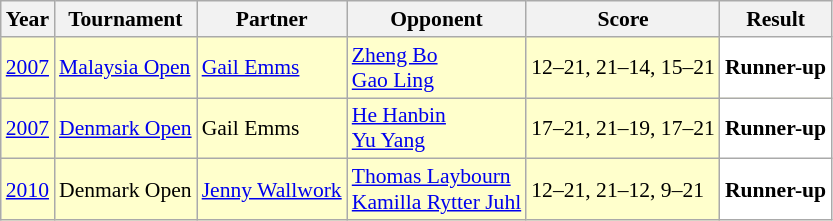<table class="sortable wikitable" style="font-size: 90%;">
<tr>
<th>Year</th>
<th>Tournament</th>
<th>Partner</th>
<th>Opponent</th>
<th>Score</th>
<th>Result</th>
</tr>
<tr style="background:#FFFFCC">
<td align="center"><a href='#'>2007</a></td>
<td align="left"><a href='#'>Malaysia Open</a></td>
<td align="left"> <a href='#'>Gail Emms</a></td>
<td align="left"> <a href='#'>Zheng Bo</a> <br>  <a href='#'>Gao Ling</a></td>
<td align="left">12–21, 21–14, 15–21</td>
<td style="text-align:left; background:white"> <strong>Runner-up</strong></td>
</tr>
<tr style="background:#FFFFCC">
<td align="center"><a href='#'>2007</a></td>
<td align="left"><a href='#'>Denmark Open</a></td>
<td align="left"> Gail Emms</td>
<td align="left"> <a href='#'>He Hanbin</a> <br>  <a href='#'>Yu Yang</a></td>
<td align="left">17–21, 21–19, 17–21</td>
<td style="text-align:left; background:white"> <strong>Runner-up</strong></td>
</tr>
<tr style="background:#FFFFCC">
<td align="center"><a href='#'>2010</a></td>
<td align="left">Denmark Open</td>
<td align="left"> <a href='#'>Jenny Wallwork</a></td>
<td align="left"> <a href='#'>Thomas Laybourn</a> <br>  <a href='#'>Kamilla Rytter Juhl</a></td>
<td align="left">12–21, 21–12, 9–21</td>
<td style="text-align:left; background:white"> <strong>Runner-up</strong></td>
</tr>
</table>
